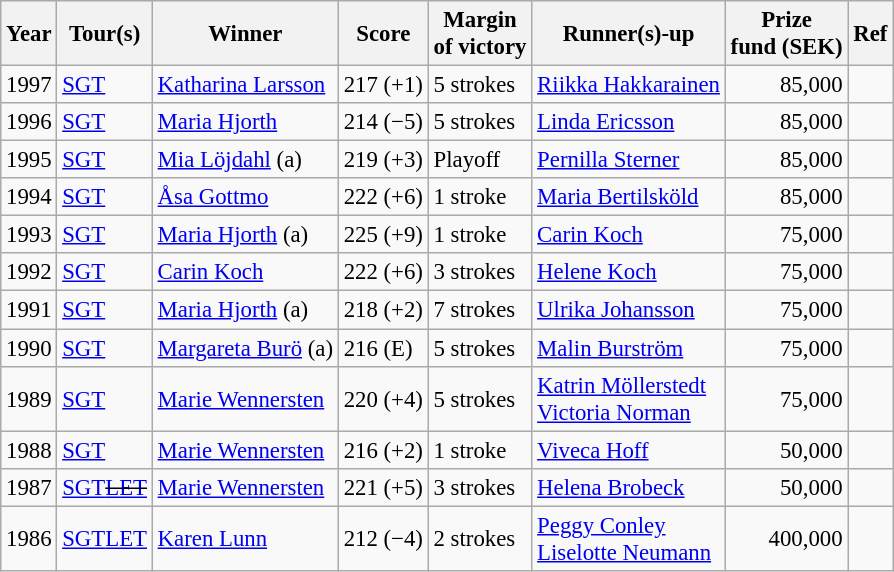<table class=wikitable style="font-size:95%">
<tr>
<th>Year</th>
<th>Tour(s)</th>
<th>Winner</th>
<th>Score</th>
<th>Margin<br>of victory</th>
<th>Runner(s)-up</th>
<th>Prize<br>fund (SEK)</th>
<th>Ref</th>
</tr>
<tr>
<td>1997</td>
<td><a href='#'>SGT</a></td>
<td> <a href='#'>Katharina Larsson</a></td>
<td align=left>217 (+1)</td>
<td>5 strokes</td>
<td> <a href='#'>Riikka Hakkarainen</a></td>
<td align=right>85,000</td>
<td></td>
</tr>
<tr>
<td>1996</td>
<td><a href='#'>SGT</a></td>
<td> <a href='#'>Maria Hjorth</a></td>
<td align=left>214 (−5)</td>
<td>5 strokes</td>
<td> <a href='#'>Linda Ericsson</a></td>
<td align=right>85,000</td>
<td></td>
</tr>
<tr>
<td>1995</td>
<td><a href='#'>SGT</a></td>
<td> <a href='#'>Mia Löjdahl</a> (a)</td>
<td align=left>219 (+3)</td>
<td>Playoff</td>
<td> <a href='#'>Pernilla Sterner</a></td>
<td align=right>85,000</td>
<td></td>
</tr>
<tr>
<td>1994</td>
<td><a href='#'>SGT</a></td>
<td> <a href='#'>Åsa Gottmo</a></td>
<td align=left>222 (+6)</td>
<td>1 stroke</td>
<td> <a href='#'>Maria Bertilsköld</a></td>
<td align=right>85,000</td>
<td></td>
</tr>
<tr>
<td>1993</td>
<td><a href='#'>SGT</a></td>
<td> <a href='#'>Maria Hjorth</a> (a)</td>
<td align=left>225 (+9)</td>
<td>1 stroke</td>
<td> <a href='#'>Carin Koch</a></td>
<td align=right>75,000</td>
<td></td>
</tr>
<tr>
<td>1992</td>
<td><a href='#'>SGT</a></td>
<td> <a href='#'>Carin Koch</a></td>
<td align=left>222 (+6)</td>
<td>3 strokes</td>
<td> <a href='#'>Helene Koch</a></td>
<td align=right>75,000</td>
<td></td>
</tr>
<tr>
<td>1991</td>
<td><a href='#'>SGT</a></td>
<td> <a href='#'>Maria Hjorth</a> (a)</td>
<td align=left>218 (+2)</td>
<td>7 strokes</td>
<td> <a href='#'>Ulrika Johansson</a></td>
<td align=right>75,000</td>
<td></td>
</tr>
<tr>
<td>1990</td>
<td><a href='#'>SGT</a></td>
<td> <a href='#'>Margareta Burö</a> (a)</td>
<td align=left>216 (E)</td>
<td>5 strokes</td>
<td> <a href='#'>Malin Burström</a></td>
<td align=right>75,000</td>
<td></td>
</tr>
<tr>
<td>1989</td>
<td><a href='#'>SGT</a></td>
<td> <a href='#'>Marie Wennersten</a></td>
<td align=left>220 (+4)</td>
<td>5 strokes</td>
<td> <a href='#'>Katrin Möllerstedt</a><br> <a href='#'>Victoria Norman</a></td>
<td align=right>75,000</td>
<td></td>
</tr>
<tr>
<td>1988</td>
<td><a href='#'>SGT</a></td>
<td> <a href='#'>Marie Wennersten</a></td>
<td align=left>216 (+2)</td>
<td>1 stroke</td>
<td> <a href='#'>Viveca Hoff</a></td>
<td align=right>50,000</td>
<td></td>
</tr>
<tr>
<td>1987</td>
<td><a href='#'>SGT</a><s><a href='#'>LET</a></s></td>
<td> <a href='#'>Marie Wennersten</a></td>
<td align=left>221 (+5)</td>
<td>3 strokes</td>
<td> <a href='#'>Helena Brobeck</a></td>
<td align=right>50,000</td>
<td></td>
</tr>
<tr>
<td>1986</td>
<td><a href='#'>SGT</a><a href='#'>LET</a></td>
<td> <a href='#'>Karen Lunn</a></td>
<td align=left>212 (−4)</td>
<td>2 strokes</td>
<td> <a href='#'>Peggy Conley</a><br> <a href='#'>Liselotte Neumann</a></td>
<td align=right>400,000</td>
<td></td>
</tr>
</table>
